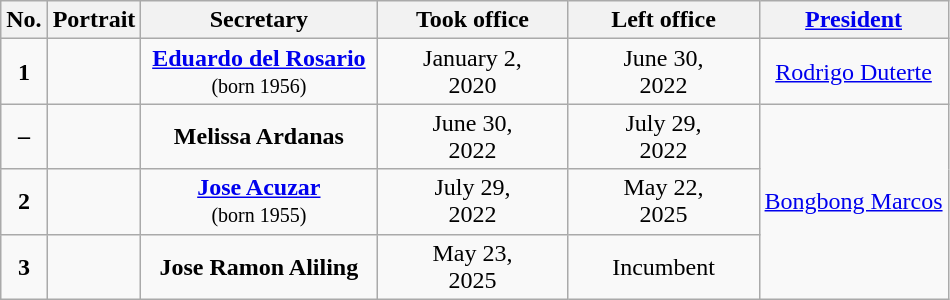<table class="wikitable" style="text-align:center; border:1px #aaf solid;">
<tr>
<th>No.</th>
<th>Portrait</th>
<th width="150px">Secretary</th>
<th width="120px">Took office</th>
<th width="120px">Left office</th>
<th><a href='#'>President</a></th>
</tr>
<tr>
<td><strong>1</strong></td>
<td></td>
<td><strong><a href='#'>Eduardo del Rosario</a></strong><br><small>(born 1956)</small><br></td>
<td>January 2,<br>2020</td>
<td>June 30,<br>2022</td>
<td><a href='#'>Rodrigo Duterte</a></td>
</tr>
<tr>
<td><strong>–</strong></td>
<td></td>
<td><strong>Melissa Ardanas</strong></td>
<td>June 30,<br>2022</td>
<td>July 29,<br>2022</td>
<td rowspan="3"><a href='#'>Bongbong Marcos</a></td>
</tr>
<tr>
<td><strong>2</strong></td>
<td></td>
<td><strong><a href='#'>Jose Acuzar</a></strong><br><small>(born 1955)</small><br></td>
<td>July 29,<br>2022</td>
<td>May 22,<br>2025</td>
</tr>
<tr>
<td><strong>3</strong></td>
<td></td>
<td><strong>Jose Ramon Aliling</strong></td>
<td>May 23,<br>2025</td>
<td>Incumbent</td>
</tr>
</table>
